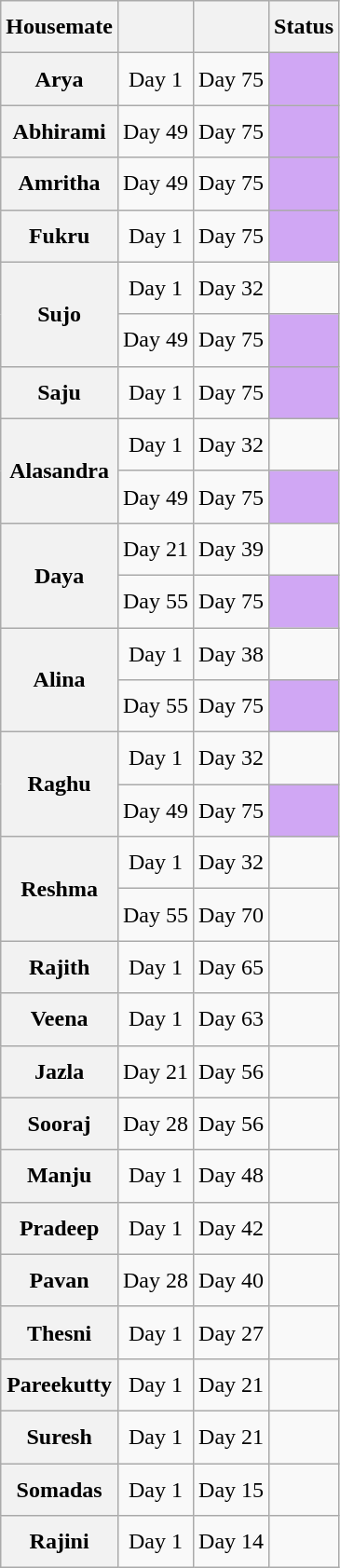<table class="wikitable sortable plainrowheaders" style=" text-align:center; line-height:30px; width:auto;">
<tr>
<th scope="col">Housemate</th>
<th scope="col"></th>
<th scope="col"></th>
<th scope="col">Status</th>
</tr>
<tr>
<th scope="row">Arya</th>
<td>Day 1</td>
<td>Day 75</td>
<td style="background:#D0A7F4"></td>
</tr>
<tr>
<th scope="row">Abhirami</th>
<td>Day 49</td>
<td>Day 75</td>
<td style="background:#D0A7F4"></td>
</tr>
<tr>
<th scope="row">Amritha</th>
<td>Day 49</td>
<td>Day 75</td>
<td style="background:#D0A7F4"></td>
</tr>
<tr>
<th scope="row">Fukru</th>
<td>Day 1</td>
<td>Day 75</td>
<td style="background:#D0A7F4"></td>
</tr>
<tr>
<th scope="rowgroup" rowspan="2">Sujo</th>
<td>Day 1</td>
<td>Day 32</td>
<td></td>
</tr>
<tr>
<td>Day 49</td>
<td>Day 75</td>
<td style="background:#D0A7F4"></td>
</tr>
<tr>
<th scope="row">Saju</th>
<td>Day 1</td>
<td>Day 75</td>
<td style="background:#D0A7F4"></td>
</tr>
<tr>
<th scope="rowgroup" rowspan="2">Alasandra</th>
<td>Day 1</td>
<td>Day 32</td>
<td></td>
</tr>
<tr>
<td>Day 49</td>
<td>Day 75</td>
<td style="background:#D0A7F4"></td>
</tr>
<tr>
<th scope="rowgroup" rowspan="2">Daya</th>
<td>Day 21</td>
<td>Day 39</td>
<td></td>
</tr>
<tr>
<td>Day 55</td>
<td>Day 75</td>
<td style="background:#D0A7F4"></td>
</tr>
<tr>
<th scope="rowgroup" rowspan="2">Alina</th>
<td>Day 1</td>
<td>Day 38</td>
<td></td>
</tr>
<tr>
<td>Day 55</td>
<td>Day 75</td>
<td style="background:#D0A7F4"></td>
</tr>
<tr>
<th scope="rowgroup" rowspan="2">Raghu</th>
<td>Day 1</td>
<td>Day 32</td>
<td></td>
</tr>
<tr>
<td>Day 49</td>
<td>Day 75</td>
<td style="background:#D0A7F4"></td>
</tr>
<tr>
<th scope="rowgroup" rowspan="2">Reshma</th>
<td>Day 1</td>
<td>Day 32</td>
<td></td>
</tr>
<tr>
<td>Day 55</td>
<td>Day 70</td>
<td></td>
</tr>
<tr>
<th scope="row">Rajith</th>
<td>Day 1</td>
<td>Day 65</td>
<td></td>
</tr>
<tr>
<th scope="row">Veena</th>
<td>Day 1</td>
<td>Day 63</td>
<td></td>
</tr>
<tr>
<th scope="row">Jazla</th>
<td>Day 21</td>
<td>Day 56</td>
<td></td>
</tr>
<tr>
<th scope="row">Sooraj</th>
<td>Day 28</td>
<td>Day 56</td>
<td></td>
</tr>
<tr>
<th scope="row">Manju</th>
<td>Day 1</td>
<td>Day 48</td>
<td></td>
</tr>
<tr>
<th scope="row">Pradeep</th>
<td>Day 1</td>
<td>Day 42</td>
<td></td>
</tr>
<tr>
<th scope="row">Pavan</th>
<td>Day 28</td>
<td>Day 40</td>
<td></td>
</tr>
<tr>
<th scope="row">Thesni</th>
<td>Day 1</td>
<td>Day 27</td>
<td></td>
</tr>
<tr>
<th scope="row">Pareekutty</th>
<td>Day 1</td>
<td>Day 21</td>
<td></td>
</tr>
<tr>
<th scope="row">Suresh</th>
<td>Day 1</td>
<td>Day 21</td>
<td></td>
</tr>
<tr>
<th scope="row">Somadas</th>
<td>Day 1</td>
<td>Day 15</td>
<td></td>
</tr>
<tr>
<th scope="row">Rajini</th>
<td>Day 1</td>
<td>Day 14</td>
<td></td>
</tr>
</table>
